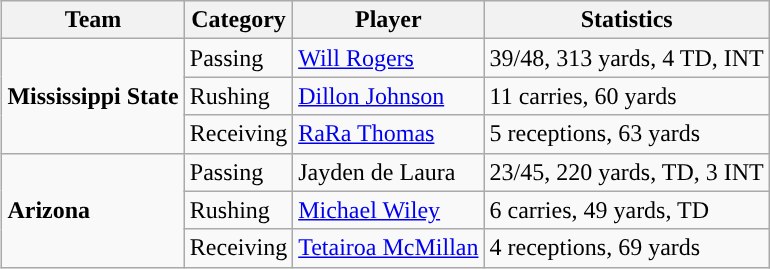<table class="wikitable" style="float: right;">
<tr>
<th>Team</th>
<th>Category</th>
<th>Player</th>
<th>Statistics</th>
</tr>
<tr>
<td rowspan=3><strong>Mississippi State</strong></td>
<td>Passing</td>
<td><a href='#'>Will Rogers</a></td>
<td>39/48, 313 yards, 4 TD, INT</td>
</tr>
<tr>
<td>Rushing</td>
<td><a href='#'>Dillon Johnson</a></td>
<td>11 carries, 60 yards</td>
</tr>
<tr>
<td>Receiving</td>
<td><a href='#'>RaRa Thomas</a></td>
<td>5 receptions, 63 yards</td>
</tr>
<tr>
<td rowspan=3><strong>Arizona</strong></td>
<td>Passing</td>
<td>Jayden de Laura</td>
<td>23/45, 220 yards, TD, 3 INT</td>
</tr>
<tr>
<td>Rushing</td>
<td><a href='#'>Michael Wiley</a></td>
<td>6 carries, 49 yards, TD</td>
</tr>
<tr>
<td>Receiving</td>
<td><a href='#'>Tetairoa McMillan</a></td>
<td>4 receptions, 69 yards</td>
</tr>
</table>
